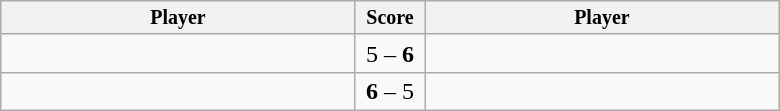<table class="wikitable">
<tr style="font-size:10pt;font-weight:bold">
<th width=230>Player</th>
<th width=40>Score</th>
<th width=230>Player</th>
</tr>
<tr>
<td></td>
<td align=center>5 – <strong>6</strong></td>
<td></td>
</tr>
<tr>
<td></td>
<td align=center><strong>6</strong> – 5</td>
<td></td>
</tr>
</table>
